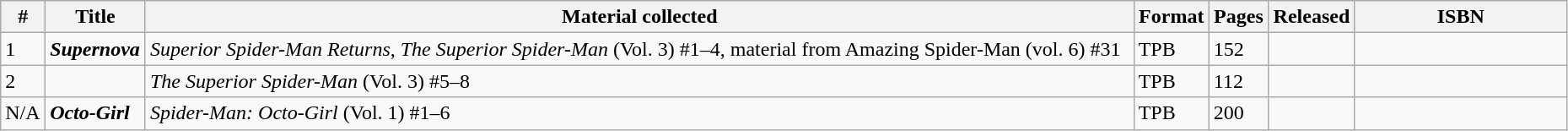<table class="wikitable sortable" width=98%>
<tr>
<th>#</th>
<th>Title</th>
<th>Material collected</th>
<th class="unsortable">Format</th>
<th>Pages</th>
<th>Released</th>
<th class="unsortable" style="width: 10em;">ISBN</th>
</tr>
<tr>
<td>1</td>
<td><strong><em>Supernova</em></strong></td>
<td><em>Superior Spider-Man Returns</em>, <em>The Superior Spider-Man</em> (Vol. 3) #1–4, material from Amazing Spider-Man (vol. 6) #31</td>
<td>TPB</td>
<td>152</td>
<td></td>
<td></td>
</tr>
<tr>
<td>2</td>
<td><strong><em></em></strong></td>
<td><em>The Superior Spider-Man</em> (Vol. 3) #5–8</td>
<td>TPB</td>
<td>112</td>
<td></td>
<td></td>
</tr>
<tr>
<td>N/A</td>
<td><strong><em>Octo-Girl</em></strong></td>
<td><em>Spider-Man: Octo-Girl</em> (Vol. 1) #1–6</td>
<td>TPB</td>
<td>200</td>
<td></td>
<td></td>
</tr>
</table>
